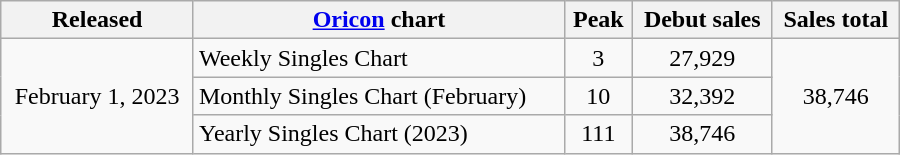<table class="wikitable" style="width:600px;">
<tr>
<th style="text-align:center;">Released</th>
<th style="text-align:center;"><a href='#'>Oricon</a> chart</th>
<th style="text-align:center;">Peak</th>
<th style="text-align:center;">Debut sales</th>
<th style="text-align:center;">Sales total</th>
</tr>
<tr>
<td style="text-align:center;" rowspan="3">February 1, 2023</td>
<td align="left">Weekly Singles Chart</td>
<td style="text-align:center;">3</td>
<td style="text-align:center;">27,929</td>
<td style="text-align:center;" rowspan="3">38,746</td>
</tr>
<tr>
<td align="left">Monthly Singles Chart (February)</td>
<td style="text-align:center;">10</td>
<td style="text-align:center;">32,392</td>
</tr>
<tr>
<td align="left">Yearly Singles Chart (2023)</td>
<td style="text-align:center;">111</td>
<td style="text-align:center;">38,746</td>
</tr>
</table>
